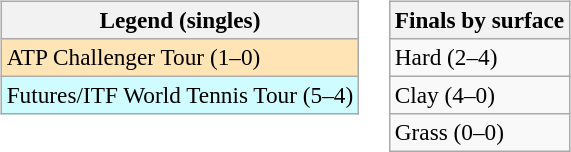<table>
<tr valign=top>
<td><br><table class=wikitable style=font-size:97%>
<tr>
<th>Legend (singles)</th>
</tr>
<tr bgcolor=moccasin>
<td>ATP Challenger Tour (1–0)</td>
</tr>
<tr bgcolor=cffcff>
<td>Futures/ITF World Tennis Tour (5–4)</td>
</tr>
</table>
</td>
<td><br><table class=wikitable style=font-size:97%>
<tr>
<th>Finals by surface</th>
</tr>
<tr>
<td>Hard (2–4)</td>
</tr>
<tr>
<td>Clay (4–0)</td>
</tr>
<tr>
<td>Grass (0–0)</td>
</tr>
</table>
</td>
</tr>
</table>
